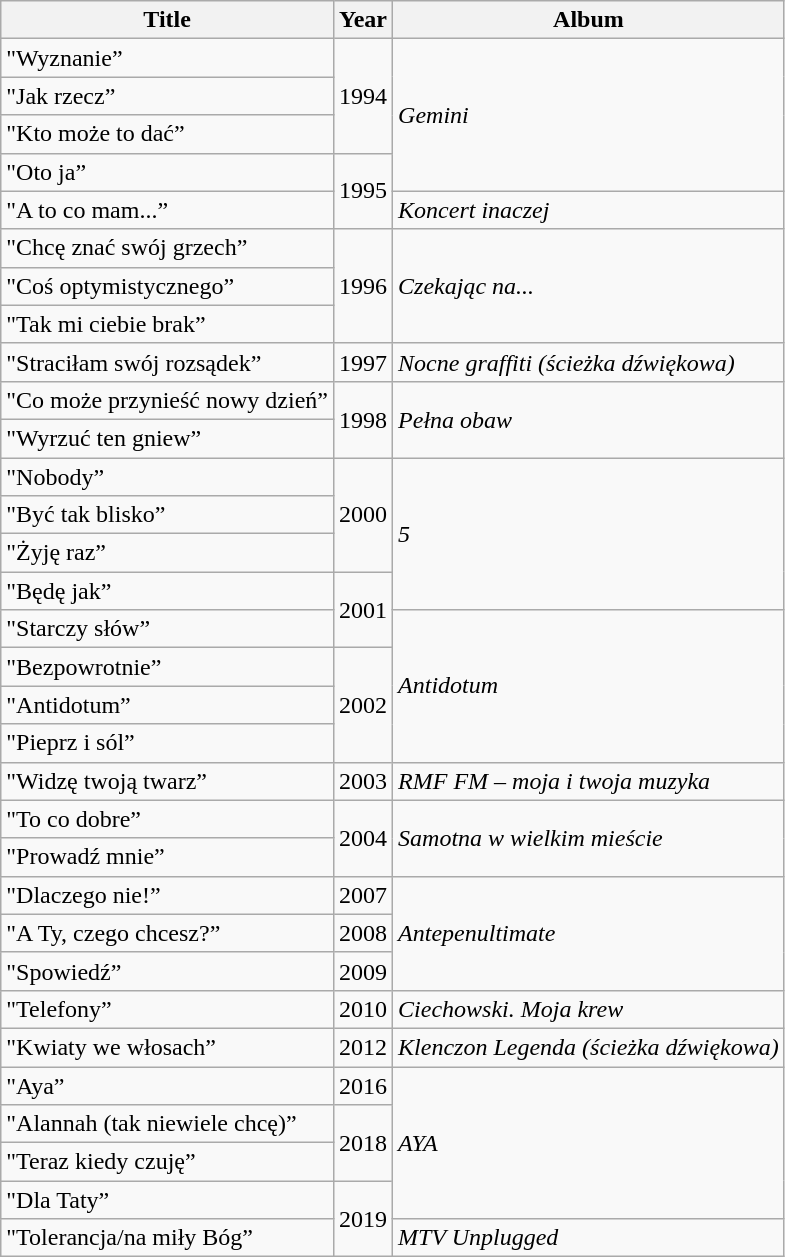<table class="wikitable">
<tr>
<th>Title</th>
<th>Year</th>
<th>Album</th>
</tr>
<tr>
<td>"Wyznanie”</td>
<td rowspan="3">1994</td>
<td rowspan="4"><em>Gemini</em></td>
</tr>
<tr>
<td>"Jak rzecz”</td>
</tr>
<tr>
<td>"Kto może to dać”</td>
</tr>
<tr>
<td>"Oto ja”</td>
<td rowspan="2">1995</td>
</tr>
<tr>
<td>"A to co mam...”</td>
<td><em>Koncert inaczej</em></td>
</tr>
<tr>
<td>"Chcę znać swój grzech”</td>
<td rowspan="3">1996</td>
<td rowspan="3"><em>Czekając na...</em></td>
</tr>
<tr>
<td>"Coś optymistycznego”</td>
</tr>
<tr>
<td>"Tak mi ciebie brak”</td>
</tr>
<tr>
<td>"Straciłam swój rozsądek”</td>
<td>1997</td>
<td><em>Nocne graffiti (ścieżka dźwiękowa)</em></td>
</tr>
<tr>
<td>"Co może przynieść nowy dzień”</td>
<td rowspan="2">1998</td>
<td rowspan="2"><em>Pełna obaw</em></td>
</tr>
<tr>
<td>"Wyrzuć ten gniew”</td>
</tr>
<tr>
<td>"Nobody”</td>
<td rowspan="3">2000</td>
<td rowspan="4"><em>5</em></td>
</tr>
<tr>
<td>"Być tak blisko”</td>
</tr>
<tr>
<td>"Żyję raz”</td>
</tr>
<tr>
<td>"Będę jak”</td>
<td rowspan="2">2001</td>
</tr>
<tr>
<td>"Starczy słów”</td>
<td rowspan="4"><em>Antidotum</em></td>
</tr>
<tr>
<td>"Bezpowrotnie”</td>
<td rowspan="3">2002</td>
</tr>
<tr>
<td>"Antidotum”</td>
</tr>
<tr>
<td>"Pieprz i sól”</td>
</tr>
<tr>
<td>"Widzę twoją twarz”</td>
<td>2003</td>
<td><em>RMF FM – moja i twoja muzyka</em></td>
</tr>
<tr>
<td>"To co dobre”</td>
<td rowspan="2">2004</td>
<td rowspan="2"><em>Samotna w wielkim mieście</em></td>
</tr>
<tr>
<td>"Prowadź mnie”</td>
</tr>
<tr>
<td>"Dlaczego nie!”</td>
<td>2007</td>
<td rowspan="3"><em>Antepenultimate</em></td>
</tr>
<tr>
<td>"A Ty, czego chcesz?”</td>
<td>2008</td>
</tr>
<tr>
<td>"Spowiedź”</td>
<td>2009</td>
</tr>
<tr>
<td>"Telefony”</td>
<td>2010</td>
<td><em>Ciechowski. Moja krew</em></td>
</tr>
<tr>
<td>"Kwiaty we włosach”</td>
<td>2012</td>
<td><em>Klenczon Legenda (ścieżka dźwiękowa)</em></td>
</tr>
<tr>
<td>"Aya”</td>
<td>2016</td>
<td rowspan="4"><em>AYA</em></td>
</tr>
<tr>
<td>"Alannah (tak niewiele chcę)”</td>
<td rowspan="2">2018</td>
</tr>
<tr>
<td>"Teraz kiedy czuję”</td>
</tr>
<tr>
<td>"Dla Taty”</td>
<td rowspan="2">2019</td>
</tr>
<tr>
<td>"Tolerancja/na miły Bóg”</td>
<td><em>MTV Unplugged</em></td>
</tr>
</table>
